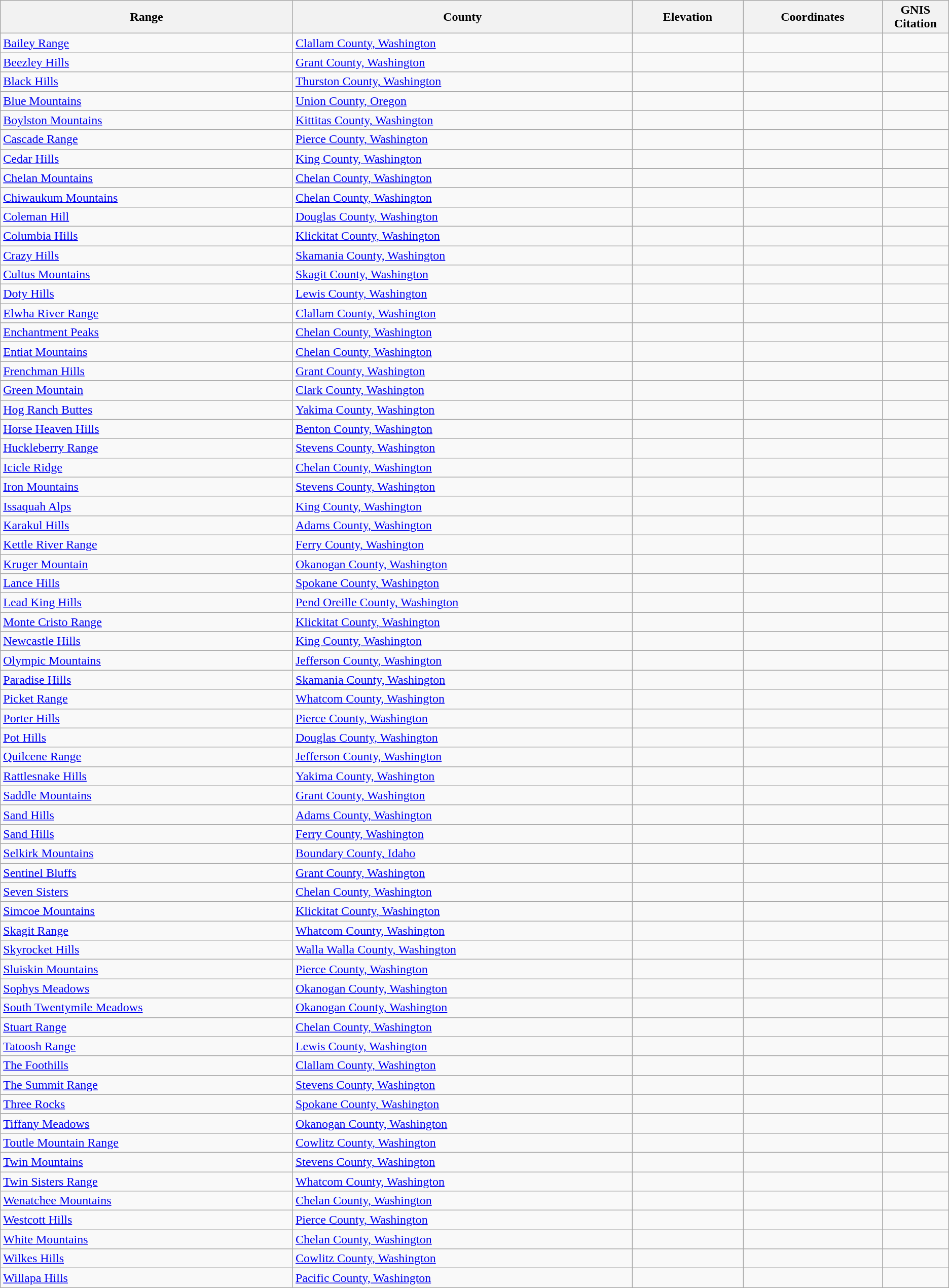<table class="wikitable sortable">
<tr>
<th>Range</th>
<th>County</th>
<th>Elevation</th>
<th>Coordinates</th>
<th scope="col" width="7%" class="unsortable">GNIS Citation</th>
</tr>
<tr>
<td><a href='#'>Bailey Range</a></td>
<td><a href='#'>Clallam County, Washington</a></td>
<td></td>
<td></td>
<td></td>
</tr>
<tr>
<td><a href='#'>Beezley Hills</a></td>
<td><a href='#'>Grant County, Washington</a></td>
<td></td>
<td></td>
<td></td>
</tr>
<tr>
<td><a href='#'>Black Hills</a></td>
<td><a href='#'>Thurston County, Washington</a></td>
<td></td>
<td></td>
<td></td>
</tr>
<tr>
<td><a href='#'>Blue Mountains</a></td>
<td><a href='#'>Union County, Oregon</a></td>
<td></td>
<td></td>
<td></td>
</tr>
<tr>
<td><a href='#'>Boylston Mountains</a></td>
<td><a href='#'>Kittitas County, Washington</a></td>
<td></td>
<td></td>
<td></td>
</tr>
<tr>
<td><a href='#'>Cascade Range</a></td>
<td><a href='#'>Pierce County, Washington</a></td>
<td></td>
<td></td>
<td></td>
</tr>
<tr>
<td><a href='#'>Cedar Hills</a></td>
<td><a href='#'>King County, Washington</a></td>
<td></td>
<td></td>
<td></td>
</tr>
<tr>
<td><a href='#'>Chelan Mountains</a></td>
<td><a href='#'>Chelan County, Washington</a></td>
<td></td>
<td></td>
<td></td>
</tr>
<tr>
<td><a href='#'>Chiwaukum Mountains</a></td>
<td><a href='#'>Chelan County, Washington</a></td>
<td></td>
<td></td>
<td></td>
</tr>
<tr>
<td><a href='#'>Coleman Hill</a></td>
<td><a href='#'>Douglas County, Washington</a></td>
<td></td>
<td></td>
<td></td>
</tr>
<tr>
<td><a href='#'>Columbia Hills</a></td>
<td><a href='#'>Klickitat County, Washington</a></td>
<td></td>
<td></td>
<td></td>
</tr>
<tr>
<td><a href='#'>Crazy Hills</a></td>
<td><a href='#'>Skamania County, Washington</a></td>
<td></td>
<td></td>
<td></td>
</tr>
<tr>
<td><a href='#'>Cultus Mountains</a></td>
<td><a href='#'>Skagit County, Washington</a></td>
<td></td>
<td></td>
<td></td>
</tr>
<tr>
<td><a href='#'>Doty Hills</a></td>
<td><a href='#'>Lewis County, Washington</a></td>
<td></td>
<td></td>
<td></td>
</tr>
<tr>
<td><a href='#'>Elwha River Range</a></td>
<td><a href='#'>Clallam County, Washington</a></td>
<td></td>
<td></td>
<td></td>
</tr>
<tr>
<td><a href='#'>Enchantment Peaks</a></td>
<td><a href='#'>Chelan County, Washington</a></td>
<td></td>
<td></td>
<td></td>
</tr>
<tr>
<td><a href='#'>Entiat Mountains</a></td>
<td><a href='#'>Chelan County, Washington</a></td>
<td></td>
<td></td>
<td></td>
</tr>
<tr>
<td><a href='#'>Frenchman Hills</a></td>
<td><a href='#'>Grant County, Washington</a></td>
<td></td>
<td></td>
<td></td>
</tr>
<tr>
<td><a href='#'>Green Mountain</a></td>
<td><a href='#'>Clark County, Washington</a></td>
<td></td>
<td></td>
<td></td>
</tr>
<tr>
<td><a href='#'>Hog Ranch Buttes</a></td>
<td><a href='#'>Yakima County, Washington</a></td>
<td></td>
<td></td>
<td></td>
</tr>
<tr>
<td><a href='#'>Horse Heaven Hills</a></td>
<td><a href='#'>Benton County, Washington</a></td>
<td></td>
<td></td>
<td></td>
</tr>
<tr>
<td><a href='#'>Huckleberry Range</a></td>
<td><a href='#'>Stevens County, Washington</a></td>
<td></td>
<td></td>
<td></td>
</tr>
<tr>
<td><a href='#'>Icicle Ridge</a></td>
<td><a href='#'>Chelan County, Washington</a></td>
<td></td>
<td></td>
<td></td>
</tr>
<tr>
<td><a href='#'>Iron Mountains</a></td>
<td><a href='#'>Stevens County, Washington</a></td>
<td></td>
<td></td>
<td></td>
</tr>
<tr>
<td><a href='#'>Issaquah Alps</a></td>
<td><a href='#'>King County, Washington</a></td>
<td></td>
<td></td>
<td></td>
</tr>
<tr>
<td><a href='#'>Karakul Hills</a></td>
<td><a href='#'>Adams County, Washington</a></td>
<td></td>
<td></td>
<td></td>
</tr>
<tr>
<td><a href='#'>Kettle River Range</a></td>
<td><a href='#'>Ferry County, Washington</a></td>
<td></td>
<td></td>
<td></td>
</tr>
<tr>
<td><a href='#'>Kruger Mountain</a></td>
<td><a href='#'>Okanogan County, Washington</a></td>
<td></td>
<td></td>
<td></td>
</tr>
<tr>
<td><a href='#'>Lance Hills</a></td>
<td><a href='#'>Spokane County, Washington</a></td>
<td></td>
<td></td>
<td></td>
</tr>
<tr>
<td><a href='#'>Lead King Hills</a></td>
<td><a href='#'>Pend Oreille County, Washington</a></td>
<td></td>
<td></td>
<td></td>
</tr>
<tr>
<td><a href='#'>Monte Cristo Range</a></td>
<td><a href='#'>Klickitat County, Washington</a></td>
<td></td>
<td></td>
<td></td>
</tr>
<tr>
<td><a href='#'>Newcastle Hills</a></td>
<td><a href='#'>King County, Washington</a></td>
<td></td>
<td></td>
<td></td>
</tr>
<tr>
<td><a href='#'>Olympic Mountains</a></td>
<td><a href='#'>Jefferson County, Washington</a></td>
<td></td>
<td></td>
<td></td>
</tr>
<tr>
<td><a href='#'>Paradise Hills</a></td>
<td><a href='#'>Skamania County, Washington</a></td>
<td></td>
<td></td>
<td></td>
</tr>
<tr>
<td><a href='#'>Picket Range</a></td>
<td><a href='#'>Whatcom County, Washington</a></td>
<td></td>
<td></td>
<td></td>
</tr>
<tr>
<td><a href='#'>Porter Hills</a></td>
<td><a href='#'>Pierce County, Washington</a></td>
<td></td>
<td></td>
<td></td>
</tr>
<tr>
<td><a href='#'>Pot Hills</a></td>
<td><a href='#'>Douglas County, Washington</a></td>
<td></td>
<td></td>
<td></td>
</tr>
<tr>
<td><a href='#'>Quilcene Range</a></td>
<td><a href='#'>Jefferson County, Washington</a></td>
<td></td>
<td></td>
<td></td>
</tr>
<tr>
<td><a href='#'>Rattlesnake Hills</a></td>
<td><a href='#'>Yakima County, Washington</a></td>
<td></td>
<td></td>
<td></td>
</tr>
<tr>
<td><a href='#'>Saddle Mountains</a></td>
<td><a href='#'>Grant County, Washington</a></td>
<td></td>
<td></td>
<td></td>
</tr>
<tr>
<td><a href='#'>Sand Hills</a></td>
<td><a href='#'>Adams County, Washington</a></td>
<td></td>
<td></td>
<td></td>
</tr>
<tr>
<td><a href='#'>Sand Hills</a></td>
<td><a href='#'>Ferry County, Washington</a></td>
<td></td>
<td></td>
<td></td>
</tr>
<tr>
<td><a href='#'>Selkirk Mountains</a></td>
<td><a href='#'>Boundary County, Idaho</a></td>
<td></td>
<td></td>
<td></td>
</tr>
<tr>
<td><a href='#'>Sentinel Bluffs</a></td>
<td><a href='#'>Grant County, Washington</a></td>
<td></td>
<td></td>
<td></td>
</tr>
<tr>
<td><a href='#'>Seven Sisters</a></td>
<td><a href='#'>Chelan County, Washington</a></td>
<td></td>
<td></td>
<td></td>
</tr>
<tr>
<td><a href='#'>Simcoe Mountains</a></td>
<td><a href='#'>Klickitat County, Washington</a></td>
<td></td>
<td></td>
<td></td>
</tr>
<tr>
<td><a href='#'>Skagit Range</a></td>
<td><a href='#'>Whatcom County, Washington</a></td>
<td></td>
<td></td>
<td></td>
</tr>
<tr>
<td><a href='#'>Skyrocket Hills</a></td>
<td><a href='#'>Walla Walla County, Washington</a></td>
<td></td>
<td></td>
<td></td>
</tr>
<tr>
<td><a href='#'>Sluiskin Mountains</a></td>
<td><a href='#'>Pierce County, Washington</a></td>
<td></td>
<td></td>
<td></td>
</tr>
<tr>
<td><a href='#'>Sophys Meadows</a></td>
<td><a href='#'>Okanogan County, Washington</a></td>
<td></td>
<td></td>
<td></td>
</tr>
<tr>
<td><a href='#'>South Twentymile Meadows</a></td>
<td><a href='#'>Okanogan County, Washington</a></td>
<td></td>
<td></td>
<td></td>
</tr>
<tr>
<td><a href='#'>Stuart Range</a></td>
<td><a href='#'>Chelan County, Washington</a></td>
<td></td>
<td></td>
<td></td>
</tr>
<tr>
<td><a href='#'>Tatoosh Range</a></td>
<td><a href='#'>Lewis County, Washington</a></td>
<td></td>
<td></td>
<td></td>
</tr>
<tr>
<td><a href='#'>The Foothills</a></td>
<td><a href='#'>Clallam County, Washington</a></td>
<td></td>
<td></td>
<td></td>
</tr>
<tr>
<td><a href='#'>The Summit Range</a></td>
<td><a href='#'>Stevens County, Washington</a></td>
<td></td>
<td></td>
<td></td>
</tr>
<tr>
<td><a href='#'>Three Rocks</a></td>
<td><a href='#'>Spokane County, Washington</a></td>
<td></td>
<td></td>
<td></td>
</tr>
<tr>
<td><a href='#'>Tiffany Meadows</a></td>
<td><a href='#'>Okanogan County, Washington</a></td>
<td></td>
<td></td>
<td></td>
</tr>
<tr>
<td><a href='#'>Toutle Mountain Range</a></td>
<td><a href='#'>Cowlitz County, Washington</a></td>
<td></td>
<td></td>
<td></td>
</tr>
<tr>
<td><a href='#'>Twin Mountains</a></td>
<td><a href='#'>Stevens County, Washington</a></td>
<td></td>
<td></td>
<td></td>
</tr>
<tr>
<td><a href='#'>Twin Sisters Range</a></td>
<td><a href='#'>Whatcom County, Washington</a></td>
<td></td>
<td></td>
<td></td>
</tr>
<tr>
<td><a href='#'>Wenatchee Mountains</a></td>
<td><a href='#'>Chelan County, Washington</a></td>
<td></td>
<td></td>
<td></td>
</tr>
<tr>
<td><a href='#'>Westcott Hills</a></td>
<td><a href='#'>Pierce County, Washington</a></td>
<td></td>
<td></td>
<td></td>
</tr>
<tr>
<td><a href='#'>White Mountains</a></td>
<td><a href='#'>Chelan County, Washington</a></td>
<td></td>
<td></td>
<td></td>
</tr>
<tr>
<td><a href='#'>Wilkes Hills</a></td>
<td><a href='#'>Cowlitz County, Washington</a></td>
<td></td>
<td></td>
<td></td>
</tr>
<tr>
<td><a href='#'>Willapa Hills</a></td>
<td><a href='#'>Pacific County, Washington</a></td>
<td></td>
<td></td>
<td></td>
</tr>
</table>
